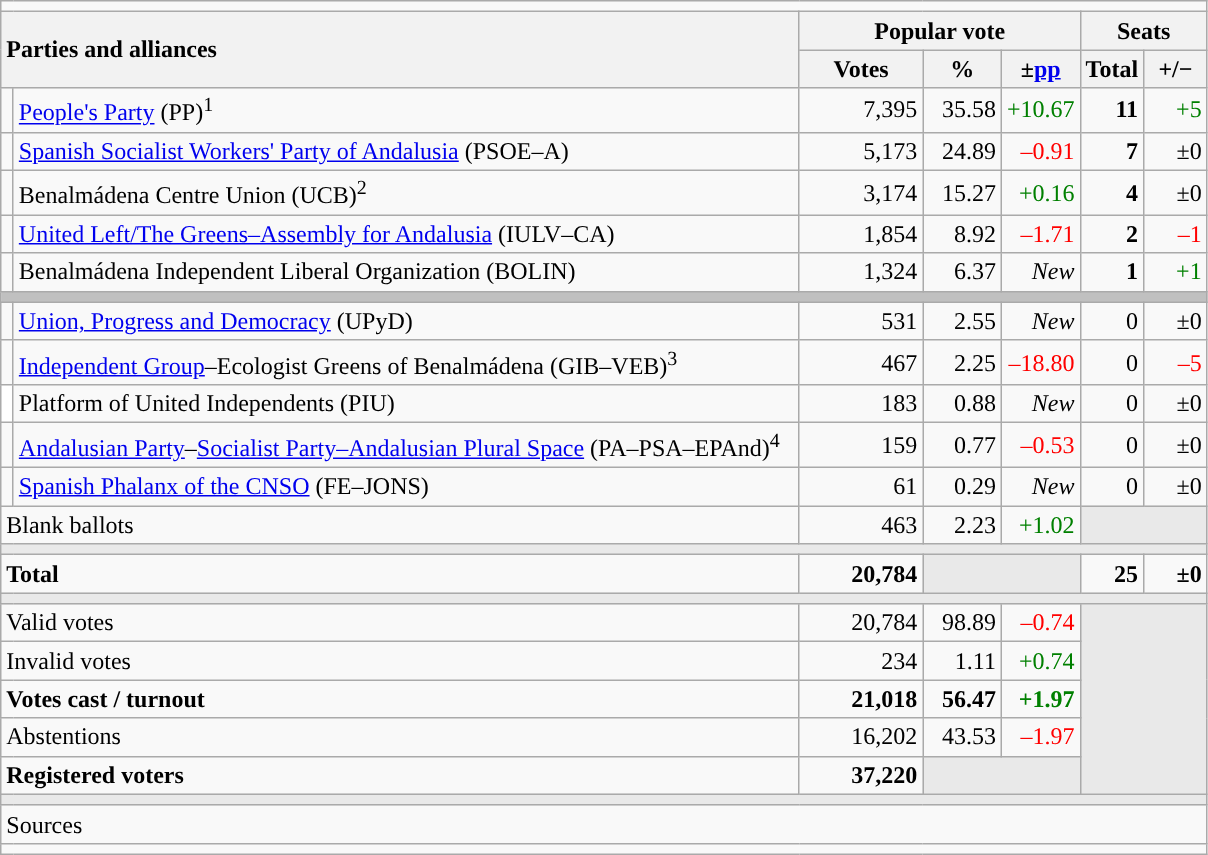<table class="wikitable" style="text-align:right;">
<tr>
<td colspan="7"></td>
</tr>
<tr>
<th style="text-align:left;" rowspan="2" colspan="2" width="525">Parties and alliances</th>
<th colspan="3">Popular vote</th>
<th colspan="2">Seats</th>
</tr>
<tr>
<th width="75">Votes</th>
<th width="45">%</th>
<th width="45">±<a href='#'>pp</a></th>
<th width="35">Total</th>
<th width="35">+/−</th>
</tr>
<tr>
<td width="1" style="color:inherit;background:"></td>
<td align="left"><a href='#'>People's Party</a> (PP)<sup>1</sup></td>
<td>7,395</td>
<td>35.58</td>
<td style="color:green;">+10.67</td>
<td><strong>11</strong></td>
<td style="color:green;">+5</td>
</tr>
<tr>
<td style="color:inherit;background:"></td>
<td align="left"><a href='#'>Spanish Socialist Workers' Party of Andalusia</a> (PSOE–A)</td>
<td>5,173</td>
<td>24.89</td>
<td style="color:red;">–0.91</td>
<td><strong>7</strong></td>
<td>±0</td>
</tr>
<tr>
<td style="color:inherit;background:"></td>
<td align="left">Benalmádena Centre Union (UCB)<sup>2</sup></td>
<td>3,174</td>
<td>15.27</td>
<td style="color:green;">+0.16</td>
<td><strong>4</strong></td>
<td>±0</td>
</tr>
<tr>
<td style="color:inherit;background:"></td>
<td align="left"><a href='#'>United Left/The Greens–Assembly for Andalusia</a> (IULV–CA)</td>
<td>1,854</td>
<td>8.92</td>
<td style="color:red;">–1.71</td>
<td><strong>2</strong></td>
<td style="color:red;">–1</td>
</tr>
<tr>
<td style="color:inherit;background:"></td>
<td align="left">Benalmádena Independent Liberal Organization (BOLIN)</td>
<td>1,324</td>
<td>6.37</td>
<td><em>New</em></td>
<td><strong>1</strong></td>
<td style="color:green;">+1</td>
</tr>
<tr>
<td colspan="7" bgcolor="#C0C0C0"></td>
</tr>
<tr>
<td style="color:inherit;background:"></td>
<td align="left"><a href='#'>Union, Progress and Democracy</a> (UPyD)</td>
<td>531</td>
<td>2.55</td>
<td><em>New</em></td>
<td>0</td>
<td>±0</td>
</tr>
<tr>
<td style="color:inherit;background:"></td>
<td align="left"><a href='#'>Independent Group</a>–Ecologist Greens of Benalmádena (GIB–VEB)<sup>3</sup></td>
<td>467</td>
<td>2.25</td>
<td style="color:red;">–18.80</td>
<td>0</td>
<td style="color:red;">–5</td>
</tr>
<tr>
<td bgcolor="white"></td>
<td align="left">Platform of United Independents (PIU)</td>
<td>183</td>
<td>0.88</td>
<td><em>New</em></td>
<td>0</td>
<td>±0</td>
</tr>
<tr>
<td style="color:inherit;background:"></td>
<td align="left"><a href='#'>Andalusian Party</a>–<a href='#'>Socialist Party–Andalusian Plural Space</a> (PA–PSA–EPAnd)<sup>4</sup></td>
<td>159</td>
<td>0.77</td>
<td style="color:red;">–0.53</td>
<td>0</td>
<td>±0</td>
</tr>
<tr>
<td style="color:inherit;background:"></td>
<td align="left"><a href='#'>Spanish Phalanx of the CNSO</a> (FE–JONS)</td>
<td>61</td>
<td>0.29</td>
<td><em>New</em></td>
<td>0</td>
<td>±0</td>
</tr>
<tr>
<td align="left" colspan="2">Blank ballots</td>
<td>463</td>
<td>2.23</td>
<td style="color:green;">+1.02</td>
<td bgcolor="#E9E9E9" colspan="2"></td>
</tr>
<tr>
<td colspan="7" bgcolor="#E9E9E9"></td>
</tr>
<tr style="font-weight:bold;">
<td align="left" colspan="2">Total</td>
<td>20,784</td>
<td bgcolor="#E9E9E9" colspan="2"></td>
<td>25</td>
<td>±0</td>
</tr>
<tr>
<td colspan="7" bgcolor="#E9E9E9"></td>
</tr>
<tr>
<td align="left" colspan="2">Valid votes</td>
<td>20,784</td>
<td>98.89</td>
<td style="color:red;">–0.74</td>
<td bgcolor="#E9E9E9" colspan="2" rowspan="5"></td>
</tr>
<tr>
<td align="left" colspan="2">Invalid votes</td>
<td>234</td>
<td>1.11</td>
<td style="color:green;">+0.74</td>
</tr>
<tr style="font-weight:bold;">
<td align="left" colspan="2">Votes cast / turnout</td>
<td>21,018</td>
<td>56.47</td>
<td style="color:green;">+1.97</td>
</tr>
<tr>
<td align="left" colspan="2">Abstentions</td>
<td>16,202</td>
<td>43.53</td>
<td style="color:red;">–1.97</td>
</tr>
<tr style="font-weight:bold;">
<td align="left" colspan="2">Registered voters</td>
<td>37,220</td>
<td bgcolor="#E9E9E9" colspan="2"></td>
</tr>
<tr>
<td colspan="7" bgcolor="#E9E9E9"></td>
</tr>
<tr>
<td align="left" colspan="7">Sources</td>
</tr>
<tr>
<td colspan="7" style="text-align:left; max-width:790px;"></td>
</tr>
</table>
